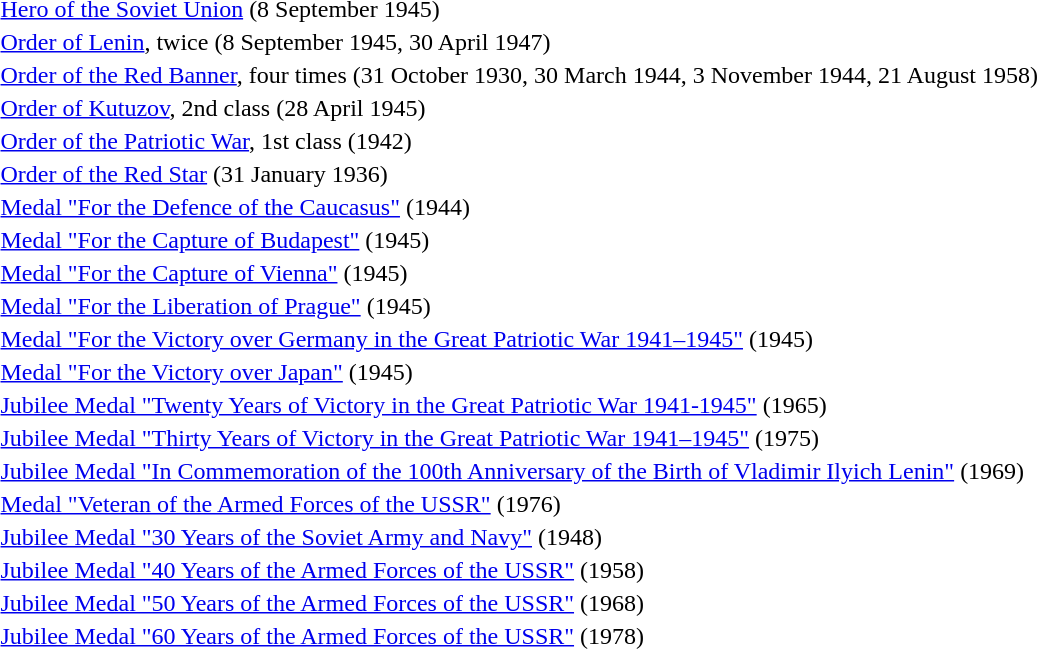<table>
<tr>
<td></td>
<td><a href='#'>Hero of the Soviet Union</a> (8 September 1945)</td>
</tr>
<tr>
<td></td>
<td><a href='#'>Order of Lenin</a>, twice (8 September 1945, 30 April 1947)</td>
</tr>
<tr>
<td></td>
<td><a href='#'>Order of the Red Banner</a>, four times (31 October 1930, 30 March 1944, 3 November 1944, 21 August 1958)</td>
</tr>
<tr>
<td></td>
<td><a href='#'>Order of Kutuzov</a>, 2nd class (28 April 1945)</td>
</tr>
<tr>
<td></td>
<td><a href='#'>Order of the Patriotic War</a>, 1st class (1942)</td>
</tr>
<tr>
<td></td>
<td><a href='#'>Order of the Red Star</a> (31 January 1936)</td>
</tr>
<tr>
<td></td>
<td><a href='#'>Medal "For the Defence of the Caucasus"</a> (1944)</td>
</tr>
<tr>
<td></td>
<td><a href='#'>Medal "For the Capture of Budapest"</a> (1945)</td>
</tr>
<tr>
<td></td>
<td><a href='#'>Medal "For the Capture of Vienna"</a> (1945)</td>
</tr>
<tr>
<td></td>
<td><a href='#'>Medal "For the Liberation of Prague"</a> (1945)</td>
</tr>
<tr>
<td></td>
<td><a href='#'>Medal "For the Victory over Germany in the Great Patriotic War 1941–1945"</a> (1945)</td>
</tr>
<tr>
<td></td>
<td><a href='#'>Medal "For the Victory over Japan"</a> (1945)</td>
</tr>
<tr>
<td></td>
<td><a href='#'>Jubilee Medal "Twenty Years of Victory in the Great Patriotic War 1941-1945"</a> (1965)</td>
</tr>
<tr>
<td></td>
<td><a href='#'>Jubilee Medal "Thirty Years of Victory in the Great Patriotic War 1941–1945"</a> (1975)</td>
</tr>
<tr>
<td></td>
<td><a href='#'>Jubilee Medal "In Commemoration of the 100th Anniversary of the Birth of Vladimir Ilyich Lenin"</a> (1969)</td>
</tr>
<tr>
<td></td>
<td><a href='#'>Medal "Veteran of the Armed Forces of the USSR"</a> (1976)</td>
</tr>
<tr>
<td></td>
<td><a href='#'>Jubilee Medal "30 Years of the Soviet Army and Navy"</a> (1948)</td>
</tr>
<tr>
<td></td>
<td><a href='#'>Jubilee Medal "40 Years of the Armed Forces of the USSR"</a> (1958)</td>
</tr>
<tr>
<td></td>
<td><a href='#'>Jubilee Medal "50 Years of the Armed Forces of the USSR"</a> (1968)</td>
</tr>
<tr>
<td></td>
<td><a href='#'>Jubilee Medal "60 Years of the Armed Forces of the USSR"</a> (1978)</td>
</tr>
<tr>
</tr>
</table>
